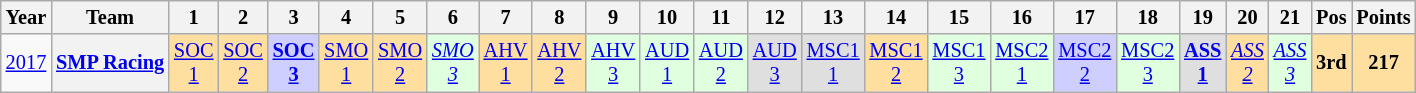<table class="wikitable" style="text-align:center; font-size:85%">
<tr>
<th>Year</th>
<th>Team</th>
<th>1</th>
<th>2</th>
<th>3</th>
<th>4</th>
<th>5</th>
<th>6</th>
<th>7</th>
<th>8</th>
<th>9</th>
<th>10</th>
<th>11</th>
<th>12</th>
<th>13</th>
<th>14</th>
<th>15</th>
<th>16</th>
<th>17</th>
<th>18</th>
<th>19</th>
<th>20</th>
<th>21</th>
<th>Pos</th>
<th>Points</th>
</tr>
<tr>
<td><a href='#'>2017</a></td>
<th nowrap><a href='#'>SMP Racing</a></th>
<td style="background:#FFDF9F;"><a href='#'>SOC<br>1</a><br></td>
<td style="background:#FFDF9F;"><a href='#'>SOC<br>2</a><br></td>
<td style="background:#CFCFFF;"><strong><a href='#'>SOC<br>3</a></strong><br></td>
<td style="background:#FFDF9F;"><a href='#'>SMO<br>1</a><br></td>
<td style="background:#FFDF9F;"><a href='#'>SMO<br>2</a><br></td>
<td style="background:#DFFFDF;"><em><a href='#'>SMO<br>3</a></em><br></td>
<td style="background:#FFDF9F;"><a href='#'>AHV<br>1</a><br></td>
<td style="background:#FFDF9F;"><a href='#'>AHV<br>2</a><br></td>
<td style="background:#DFFFDF;"><a href='#'>AHV<br>3</a><br></td>
<td style="background:#DFFFDF;"><a href='#'>AUD<br>1</a><br></td>
<td style="background:#DFFFDF;"><a href='#'>AUD<br>2</a><br></td>
<td style="background:#DFDFDF;"><a href='#'>AUD<br>3</a><br></td>
<td style="background:#DFDFDF;"><a href='#'>MSC1<br>1</a><br></td>
<td style="background:#FFDF9F;"><a href='#'>MSC1<br>2</a><br></td>
<td style="background:#DFFFDF;"><a href='#'>MSC1<br>3</a><br></td>
<td style="background:#DFFFDF;"><a href='#'>MSC2<br>1</a><br></td>
<td style="background:#CFCFFF;"><a href='#'>MSC2<br>2</a><br></td>
<td style="background:#DFFFDF;"><a href='#'>MSC2<br>3</a><br></td>
<td style="background:#DFDFDF;"><strong><a href='#'>ASS<br>1</a></strong><br></td>
<td style="background:#FFDF9F;"><em><a href='#'>ASS<br>2</a></em><br></td>
<td style="background:#DFFFDF;"><em><a href='#'>ASS<br>3</a></em><br></td>
<th style="background:#FFDF9F;">3rd</th>
<th style="background:#FFDF9F;">217</th>
</tr>
</table>
